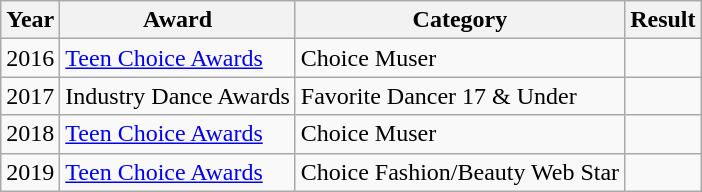<table class="wikitable">
<tr>
<th>Year</th>
<th>Award</th>
<th>Category</th>
<th>Result</th>
</tr>
<tr>
<td>2016</td>
<td><a href='#'>Teen Choice Awards</a></td>
<td>Choice Muser</td>
<td></td>
</tr>
<tr>
<td>2017</td>
<td>Industry Dance Awards</td>
<td>Favorite Dancer 17 & Under</td>
<td></td>
</tr>
<tr>
<td>2018</td>
<td><a href='#'>Teen Choice Awards</a></td>
<td>Choice Muser</td>
<td></td>
</tr>
<tr>
<td>2019</td>
<td><a href='#'>Teen Choice Awards</a></td>
<td>Choice Fashion/Beauty Web Star</td>
<td></td>
</tr>
</table>
